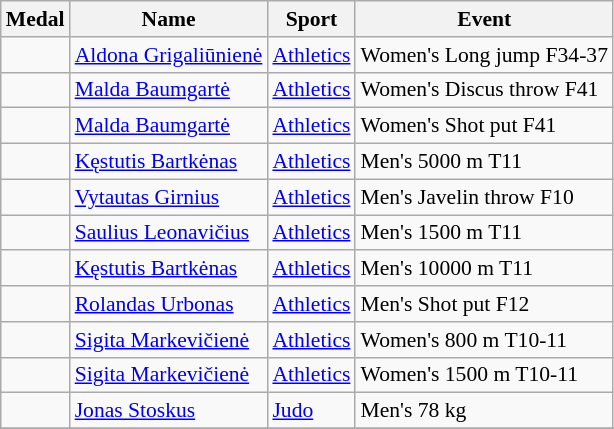<table class="wikitable sortable" style="font-size:90%">
<tr>
<th>Medal</th>
<th>Name</th>
<th>Sport</th>
<th>Event</th>
</tr>
<tr>
<td></td>
<td><a href='#'>Aldona Grigaliūnienė</a></td>
<td><a href='#'>Athletics</a></td>
<td>Women's Long jump F34-37</td>
</tr>
<tr>
<td></td>
<td><a href='#'>Malda Baumgartė</a></td>
<td><a href='#'>Athletics</a></td>
<td>Women's Discus throw F41</td>
</tr>
<tr>
<td></td>
<td><a href='#'>Malda Baumgartė</a></td>
<td><a href='#'>Athletics</a></td>
<td>Women's Shot put F41</td>
</tr>
<tr>
<td></td>
<td><a href='#'>Kęstutis Bartkėnas</a></td>
<td><a href='#'>Athletics</a></td>
<td>Men's 5000 m T11</td>
</tr>
<tr>
<td></td>
<td><a href='#'>Vytautas Girnius</a></td>
<td><a href='#'>Athletics</a></td>
<td>Men's Javelin throw F10</td>
</tr>
<tr>
<td></td>
<td><a href='#'>Saulius Leonavičius</a></td>
<td><a href='#'>Athletics</a></td>
<td>Men's 1500 m T11</td>
</tr>
<tr>
<td></td>
<td><a href='#'>Kęstutis Bartkėnas</a></td>
<td><a href='#'>Athletics</a></td>
<td>Men's 10000 m T11</td>
</tr>
<tr>
<td></td>
<td><a href='#'>Rolandas Urbonas</a></td>
<td><a href='#'>Athletics</a></td>
<td>Men's Shot put F12</td>
</tr>
<tr>
<td></td>
<td><a href='#'>Sigita Markevičienė</a></td>
<td><a href='#'>Athletics</a></td>
<td>Women's 800 m T10-11</td>
</tr>
<tr>
<td></td>
<td><a href='#'>Sigita Markevičienė</a></td>
<td><a href='#'>Athletics</a></td>
<td>Women's 1500 m T10-11</td>
</tr>
<tr>
<td></td>
<td><a href='#'>Jonas Stoskus</a></td>
<td><a href='#'>Judo</a></td>
<td>Men's 78 kg</td>
</tr>
<tr>
</tr>
</table>
